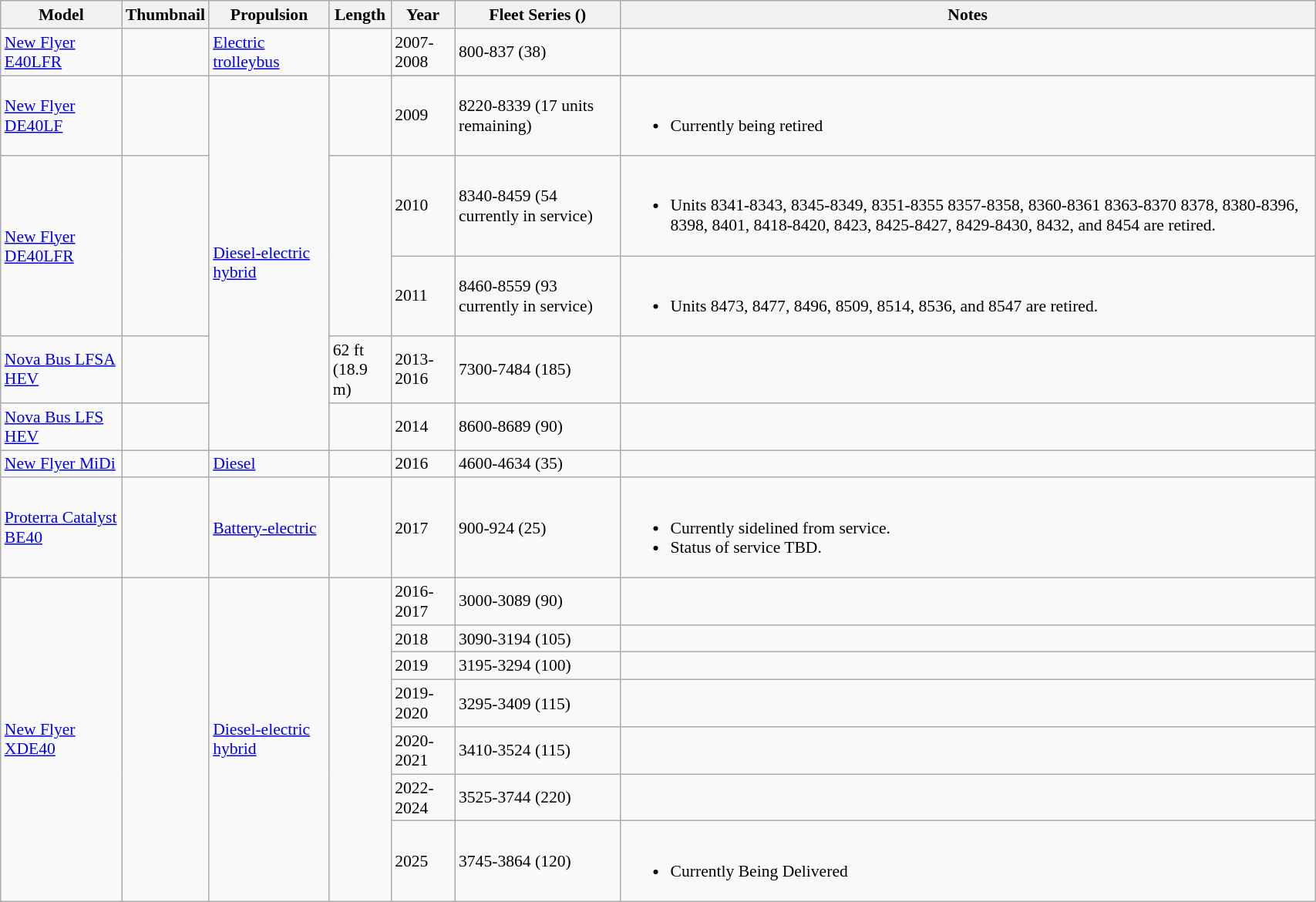<table class="wikitable sortable" style="width:90%; font-size:90%">
<tr>
<th>Model</th>
<th>Thumbnail</th>
<th>Propulsion</th>
<th>Length</th>
<th>Year</th>
<th>Fleet Series ()</th>
<th>Notes</th>
</tr>
<tr>
<td><a href='#'>New Flyer E40LFR</a></td>
<td></td>
<td><a href='#'>Electric trolleybus</a></td>
<td></td>
<td>2007-2008</td>
<td>800-837 (38)</td>
<td></td>
</tr>
<tr>
<td rowspan="2"><a href='#'>New Flyer DE40LF</a></td>
<td rowspan="2"></td>
<td rowspan="6"><a href='#'>Diesel-electric hybrid</a></td>
<td rowspan="2"></td>
</tr>
<tr>
<td>2009</td>
<td>8220-8339 (17 units remaining)</td>
<td><br><ul><li>Currently being retired</li></ul></td>
</tr>
<tr>
<td rowspan="2"><a href='#'>New Flyer DE40LFR</a></td>
<td rowspan="2"></td>
<td rowspan="2"></td>
<td>2010</td>
<td>8340-8459 (54 currently in service)</td>
<td><br><ul><li>Units 8341-8343, 8345-8349, 8351-8355 8357-8358, 8360-8361 8363-8370 8378, 8380-8396, 8398, 8401, 8418-8420, 8423, 8425-8427, 8429-8430, 8432, and 8454 are retired.</li></ul></td>
</tr>
<tr>
<td>2011</td>
<td>8460-8559 (93 currently in service)</td>
<td><br><ul><li>Units 8473, 8477, 8496, 8509, 8514, 8536, and 8547 are retired.</li></ul></td>
</tr>
<tr>
<td><a href='#'>Nova Bus LFSA HEV</a></td>
<td></td>
<td>62 ft<br>(18.9 m)</td>
<td>2013-2016</td>
<td>7300-7484 (185)</td>
<td></td>
</tr>
<tr>
<td><a href='#'>Nova Bus LFS HEV</a></td>
<td></td>
<td></td>
<td>2014</td>
<td>8600-8689 (90)</td>
<td></td>
</tr>
<tr>
<td><a href='#'>New Flyer MiDi</a></td>
<td></td>
<td><a href='#'>Diesel</a></td>
<td></td>
<td>2016</td>
<td>4600-4634 (35)</td>
<td></td>
</tr>
<tr>
<td><a href='#'>Proterra Catalyst BE40</a></td>
<td></td>
<td><a href='#'>Battery-electric</a></td>
<td></td>
<td>2017</td>
<td>900-924 (25)</td>
<td><br><ul><li>Currently sidelined from service.</li><li>Status of service TBD.</li></ul></td>
</tr>
<tr>
<td rowspan="7"><a href='#'>New Flyer XDE40</a></td>
<td rowspan="7"></td>
<td rowspan="7"><a href='#'>Diesel-electric hybrid</a></td>
<td rowspan="7"></td>
<td>2016-2017</td>
<td>3000-3089 (90)</td>
<td></td>
</tr>
<tr>
<td>2018</td>
<td>3090-3194 (105)</td>
<td></td>
</tr>
<tr>
<td>2019</td>
<td>3195-3294 (100)</td>
<td></td>
</tr>
<tr>
<td>2019-2020</td>
<td>3295-3409 (115)</td>
<td></td>
</tr>
<tr>
<td>2020-2021</td>
<td>3410-3524 (115)</td>
<td></td>
</tr>
<tr>
<td>2022-2024</td>
<td>3525-3744 (220)</td>
<td></td>
</tr>
<tr>
<td>2025</td>
<td>3745-3864 (120)</td>
<td><br><ul><li>Currently Being Delivered</li></ul></td>
</tr>
</table>
